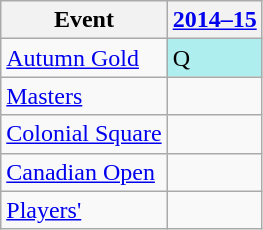<table class="wikitable">
<tr>
<th>Event</th>
<th><a href='#'>2014–15</a></th>
</tr>
<tr>
<td><a href='#'>Autumn Gold</a></td>
<td style="background:#afeeee;">Q</td>
</tr>
<tr>
<td><a href='#'>Masters</a></td>
<td></td>
</tr>
<tr>
<td><a href='#'>Colonial Square</a></td>
<td></td>
</tr>
<tr>
<td><a href='#'>Canadian Open</a></td>
<td></td>
</tr>
<tr>
<td><a href='#'>Players'</a></td>
<td></td>
</tr>
</table>
